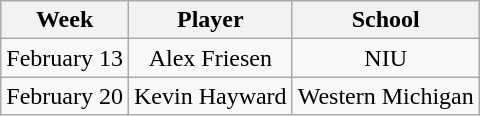<table class="wikitable" style="text-align:center;">
<tr>
<th>Week</th>
<th>Player</th>
<th>School</th>
</tr>
<tr>
<td>February 13</td>
<td>Alex Friesen</td>
<td>NIU</td>
</tr>
<tr>
<td>February 20</td>
<td>Kevin Hayward</td>
<td>Western Michigan</td>
</tr>
</table>
